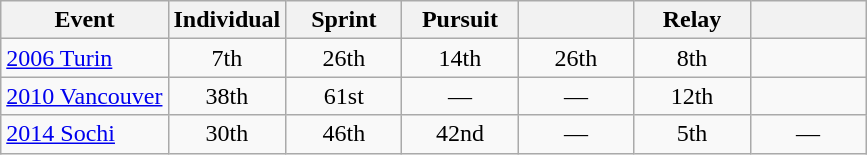<table class="wikitable" style="text-align: center;">
<tr ">
<th>Event</th>
<th style="width:70px;">Individual</th>
<th style="width:70px;">Sprint</th>
<th style="width:70px;">Pursuit</th>
<th style="width:70px;"></th>
<th style="width:70px;">Relay</th>
<th style="width:70px;"></th>
</tr>
<tr>
<td align=left> <a href='#'>2006 Turin</a></td>
<td>7th</td>
<td>26th</td>
<td>14th</td>
<td>26th</td>
<td>8th</td>
<td></td>
</tr>
<tr>
<td align=left> <a href='#'>2010 Vancouver</a></td>
<td>38th</td>
<td>61st</td>
<td>—</td>
<td>—</td>
<td>12th</td>
<td></td>
</tr>
<tr>
<td align=left> <a href='#'>2014 Sochi</a></td>
<td>30th</td>
<td>46th</td>
<td>42nd</td>
<td>—</td>
<td>5th</td>
<td>—</td>
</tr>
</table>
